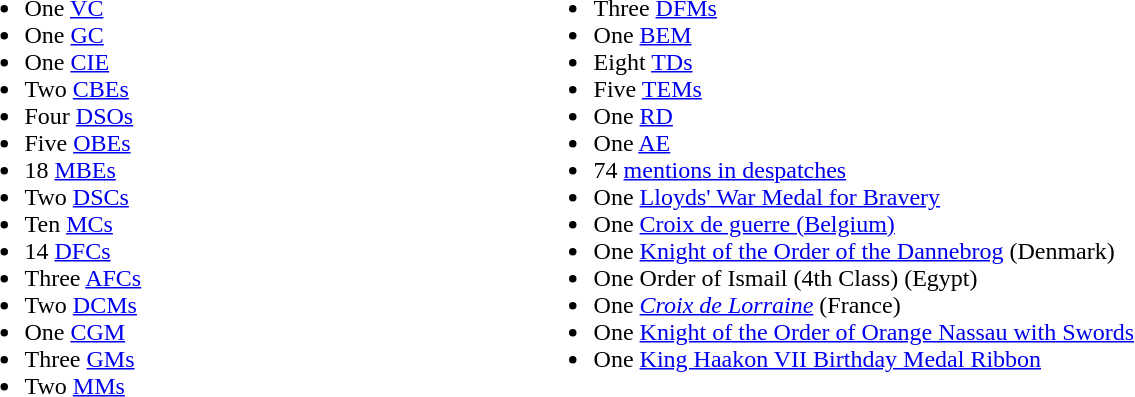<table style="width:100%;">
<tr>
<td style="vertical-align: top; width: 30%;"><br><ul><li>One <a href='#'>VC</a></li><li>One <a href='#'>GC</a></li><li>One <a href='#'>CIE</a></li><li>Two <a href='#'>CBEs</a></li><li>Four <a href='#'>DSOs</a></li><li>Five <a href='#'>OBEs</a></li><li>18 <a href='#'>MBEs</a></li><li>Two <a href='#'>DSCs</a></li><li>Ten <a href='#'>MCs</a></li><li>14 <a href='#'>DFCs</a></li><li>Three <a href='#'>AFCs</a></li><li>Two <a href='#'>DCMs</a></li><li>One <a href='#'>CGM</a></li><li>Three <a href='#'>GMs</a></li><li>Two <a href='#'>MMs</a></li></ul></td>
<td style="vertical-align: top; width: 70%;"><br><ul><li>Three <a href='#'>DFMs</a></li><li>One <a href='#'>BEM</a></li><li>Eight <a href='#'>TDs</a></li><li>Five <a href='#'>TEMs</a></li><li>One <a href='#'>RD</a></li><li>One <a href='#'>AE</a></li><li>74 <a href='#'>mentions in despatches</a></li><li>One <a href='#'>Lloyds' War Medal for Bravery</a></li><li>One <a href='#'>Croix de guerre (Belgium)</a></li><li>One <a href='#'>Knight of the Order of the Dannebrog</a> (Denmark)</li><li>One Order of Ismail (4th Class) (Egypt)</li><li>One <em><a href='#'>Croix de Lorraine</a></em> (France)</li><li>One <a href='#'>Knight of the Order of Orange Nassau with Swords</a></li><li>One <a href='#'>King Haakon VII Birthday Medal Ribbon</a></li></ul></td>
</tr>
</table>
